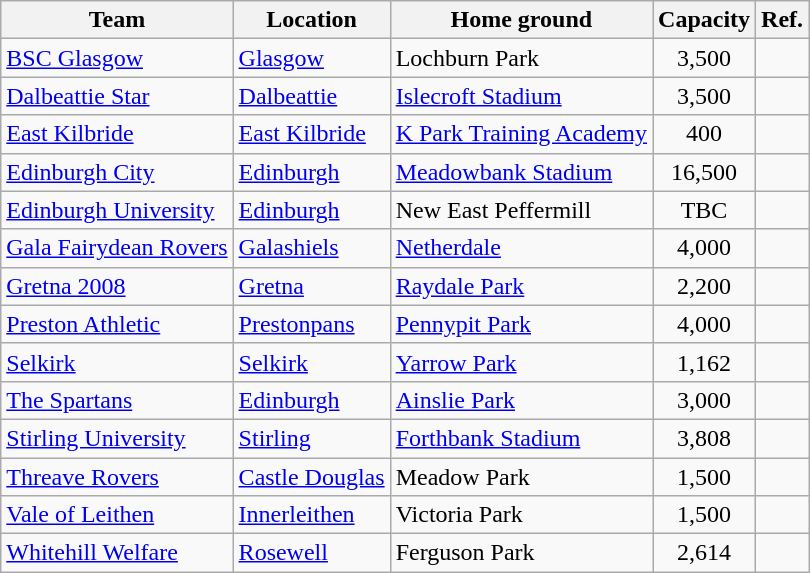<table class="wikitable sortable">
<tr>
<th>Team</th>
<th>Location</th>
<th>Home ground</th>
<th>Capacity</th>
<th>Ref.</th>
</tr>
<tr>
<td><a href='#'>BSC Glasgow</a></td>
<td><a href='#'>Glasgow</a></td>
<td>Lochburn Park</td>
<td align=center>3,500</td>
<td></td>
</tr>
<tr>
<td><a href='#'>Dalbeattie Star</a></td>
<td><a href='#'>Dalbeattie</a></td>
<td><a href='#'>Islecroft Stadium</a></td>
<td align=center>3,500</td>
<td></td>
</tr>
<tr>
<td><a href='#'>East Kilbride</a></td>
<td><a href='#'>East Kilbride</a></td>
<td><a href='#'>K Park Training Academy</a></td>
<td align=center>400</td>
<td></td>
</tr>
<tr>
<td><a href='#'>Edinburgh City</a></td>
<td><a href='#'>Edinburgh</a></td>
<td><a href='#'>Meadowbank Stadium</a></td>
<td align=center>16,500</td>
<td></td>
</tr>
<tr>
<td><a href='#'>Edinburgh University</a></td>
<td><a href='#'>Edinburgh</a></td>
<td>New East Peffermill</td>
<td align=center>TBC</td>
<td></td>
</tr>
<tr>
<td><a href='#'>Gala Fairydean Rovers</a></td>
<td><a href='#'>Galashiels</a></td>
<td><a href='#'>Netherdale</a></td>
<td align=center>4,000</td>
<td></td>
</tr>
<tr>
<td><a href='#'>Gretna 2008</a></td>
<td><a href='#'>Gretna</a></td>
<td><a href='#'>Raydale Park</a></td>
<td align=center>2,200</td>
<td></td>
</tr>
<tr>
<td><a href='#'>Preston Athletic</a></td>
<td><a href='#'>Prestonpans</a></td>
<td><a href='#'>Pennypit Park</a></td>
<td align=center>4,000</td>
<td></td>
</tr>
<tr>
<td><a href='#'>Selkirk</a></td>
<td><a href='#'>Selkirk</a></td>
<td><a href='#'>Yarrow Park</a></td>
<td align=center>1,162</td>
<td></td>
</tr>
<tr>
<td><a href='#'>The Spartans</a></td>
<td><a href='#'>Edinburgh</a></td>
<td><a href='#'>Ainslie Park</a></td>
<td align=center>3,000</td>
<td></td>
</tr>
<tr>
<td><a href='#'>Stirling University</a></td>
<td><a href='#'>Stirling</a></td>
<td><a href='#'>Forthbank Stadium</a></td>
<td align=center>3,808</td>
<td></td>
</tr>
<tr>
<td><a href='#'>Threave Rovers</a></td>
<td><a href='#'>Castle Douglas</a></td>
<td>Meadow Park</td>
<td align=center>1,500</td>
<td></td>
</tr>
<tr>
<td><a href='#'>Vale of Leithen</a></td>
<td><a href='#'>Innerleithen</a></td>
<td>Victoria Park</td>
<td align=center>1,500</td>
<td></td>
</tr>
<tr>
<td><a href='#'>Whitehill Welfare</a></td>
<td><a href='#'>Rosewell</a></td>
<td>Ferguson Park</td>
<td align=center>2,614</td>
<td></td>
</tr>
</table>
